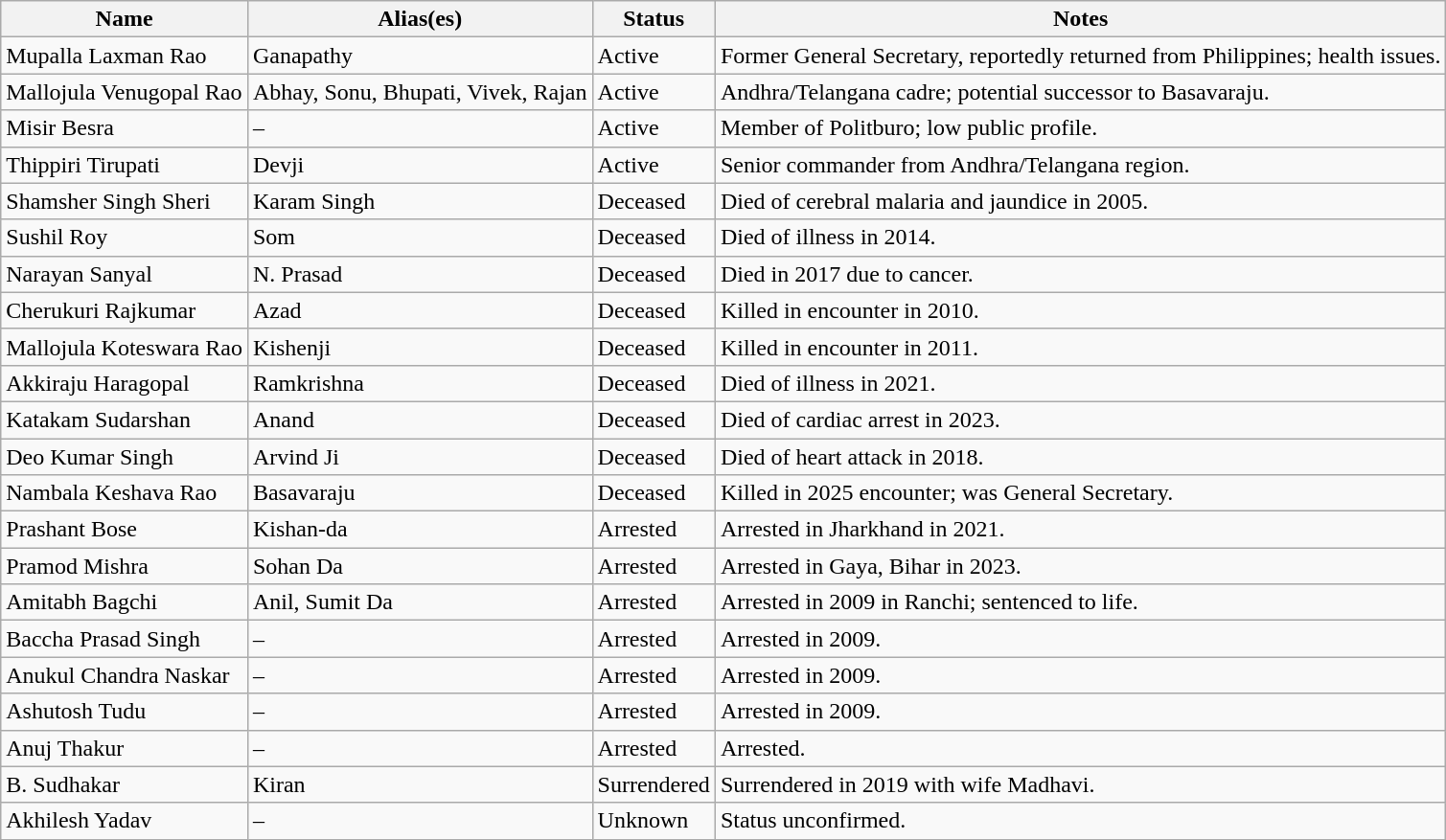<table class="wikitable sortable">
<tr>
<th>Name</th>
<th>Alias(es)</th>
<th>Status</th>
<th>Notes</th>
</tr>
<tr>
<td>Mupalla Laxman Rao</td>
<td>Ganapathy</td>
<td>Active</td>
<td>Former General Secretary, reportedly returned from Philippines; health issues. </td>
</tr>
<tr>
<td>Mallojula Venugopal Rao</td>
<td>Abhay, Sonu, Bhupati, Vivek, Rajan</td>
<td>Active</td>
<td>Andhra/Telangana cadre; potential successor to Basavaraju. </td>
</tr>
<tr>
<td>Misir Besra</td>
<td>–</td>
<td>Active</td>
<td>Member of Politburo; low public profile. </td>
</tr>
<tr>
<td>Thippiri Tirupati</td>
<td>Devji</td>
<td>Active</td>
<td>Senior commander from Andhra/Telangana region. </td>
</tr>
<tr>
<td>Shamsher Singh Sheri</td>
<td>Karam Singh</td>
<td>Deceased</td>
<td>Died of cerebral malaria and jaundice in 2005. </td>
</tr>
<tr>
<td>Sushil Roy</td>
<td>Som</td>
<td>Deceased</td>
<td>Died of illness in 2014. </td>
</tr>
<tr>
<td>Narayan Sanyal</td>
<td>N. Prasad</td>
<td>Deceased</td>
<td>Died in 2017 due to cancer. </td>
</tr>
<tr>
<td>Cherukuri Rajkumar</td>
<td>Azad</td>
<td>Deceased</td>
<td>Killed in encounter in 2010. </td>
</tr>
<tr>
<td>Mallojula Koteswara Rao</td>
<td>Kishenji</td>
<td>Deceased</td>
<td>Killed in encounter in 2011. </td>
</tr>
<tr>
<td>Akkiraju Haragopal</td>
<td>Ramkrishna</td>
<td>Deceased</td>
<td>Died of illness in 2021. </td>
</tr>
<tr>
<td>Katakam Sudarshan</td>
<td>Anand</td>
<td>Deceased</td>
<td>Died of cardiac arrest in 2023. </td>
</tr>
<tr>
<td>Deo Kumar Singh</td>
<td>Arvind Ji</td>
<td>Deceased</td>
<td>Died of heart attack in 2018. </td>
</tr>
<tr>
<td>Nambala Keshava Rao</td>
<td>Basavaraju</td>
<td>Deceased</td>
<td>Killed in 2025 encounter; was General Secretary. </td>
</tr>
<tr>
<td>Prashant Bose</td>
<td>Kishan-da</td>
<td>Arrested</td>
<td>Arrested in Jharkhand in 2021. </td>
</tr>
<tr>
<td>Pramod Mishra</td>
<td>Sohan Da</td>
<td>Arrested</td>
<td>Arrested in Gaya, Bihar in 2023. </td>
</tr>
<tr>
<td>Amitabh Bagchi</td>
<td>Anil, Sumit Da</td>
<td>Arrested</td>
<td>Arrested in 2009 in Ranchi; sentenced to life. </td>
</tr>
<tr>
<td>Baccha Prasad Singh</td>
<td>–</td>
<td>Arrested</td>
<td>Arrested in 2009. </td>
</tr>
<tr>
<td>Anukul Chandra Naskar</td>
<td>–</td>
<td>Arrested</td>
<td>Arrested in 2009. </td>
</tr>
<tr>
<td>Ashutosh Tudu</td>
<td>–</td>
<td>Arrested</td>
<td>Arrested in 2009. </td>
</tr>
<tr>
<td>Anuj Thakur</td>
<td>–</td>
<td>Arrested</td>
<td>Arrested. </td>
</tr>
<tr>
<td>B. Sudhakar</td>
<td>Kiran</td>
<td>Surrendered</td>
<td>Surrendered in 2019 with wife Madhavi. </td>
</tr>
<tr>
<td>Akhilesh Yadav</td>
<td>–</td>
<td>Unknown</td>
<td>Status unconfirmed.</td>
</tr>
</table>
